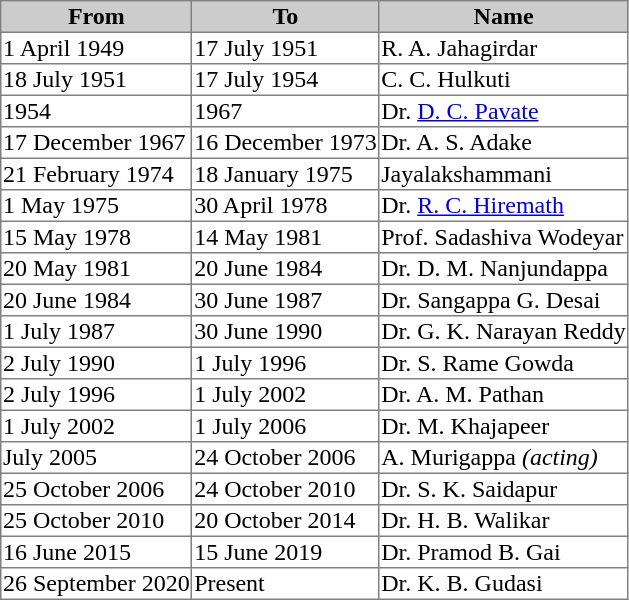<table border="1" style="border-collapse: collapse;">
<tr bgcolor="#cccccc">
<th>From</th>
<th>To</th>
<th>Name</th>
</tr>
<tr>
<td>1 April 1949</td>
<td>17 July 1951</td>
<td>R. A. Jahagirdar</td>
</tr>
<tr>
<td>18 July 1951</td>
<td>17 July 1954</td>
<td>C. C. Hulkuti</td>
</tr>
<tr>
<td>1954</td>
<td>1967</td>
<td>Dr. <a href='#'>D. C. Pavate</a></td>
</tr>
<tr>
<td>17 December 1967</td>
<td>16 December 1973</td>
<td>Dr. A. S. Adake</td>
</tr>
<tr>
<td>21 February 1974</td>
<td>18 January 1975</td>
<td>Jayalakshammani</td>
</tr>
<tr>
<td>1 May 1975</td>
<td>30 April 1978</td>
<td>Dr. <a href='#'>R. C. Hiremath</a></td>
</tr>
<tr>
<td>15 May 1978</td>
<td>14 May 1981</td>
<td>Prof. Sadashiva Wodeyar</td>
</tr>
<tr>
<td>20 May 1981</td>
<td>20 June 1984</td>
<td>Dr. D. M. Nanjundappa</td>
</tr>
<tr>
<td>20 June 1984</td>
<td>30 June 1987</td>
<td>Dr. Sangappa G. Desai</td>
</tr>
<tr>
<td>1 July 1987</td>
<td>30 June 1990</td>
<td>Dr. G. K. Narayan Reddy</td>
</tr>
<tr>
<td>2 July 1990</td>
<td>1 July 1996</td>
<td>Dr. S. Rame Gowda</td>
</tr>
<tr>
<td>2 July 1996</td>
<td>1 July 2002</td>
<td>Dr. A. M. Pathan</td>
</tr>
<tr>
<td>1 July 2002</td>
<td>1 July 2006</td>
<td>Dr. M. Khajapeer</td>
</tr>
<tr>
<td>July 2005</td>
<td>24 October 2006</td>
<td>A. Murigappa <em>(acting)</em></td>
</tr>
<tr>
<td>25 October 2006</td>
<td>24 October 2010</td>
<td>Dr. S. K. Saidapur</td>
</tr>
<tr>
<td>25 October 2010</td>
<td>20 October 2014</td>
<td>Dr. H. B. Walikar</td>
</tr>
<tr>
<td>16 June 2015</td>
<td>15 June 2019</td>
<td>Dr. Pramod B. Gai</td>
</tr>
<tr>
<td>26 September 2020</td>
<td>Present</td>
<td>Dr. K. B. Gudasi</td>
</tr>
</table>
